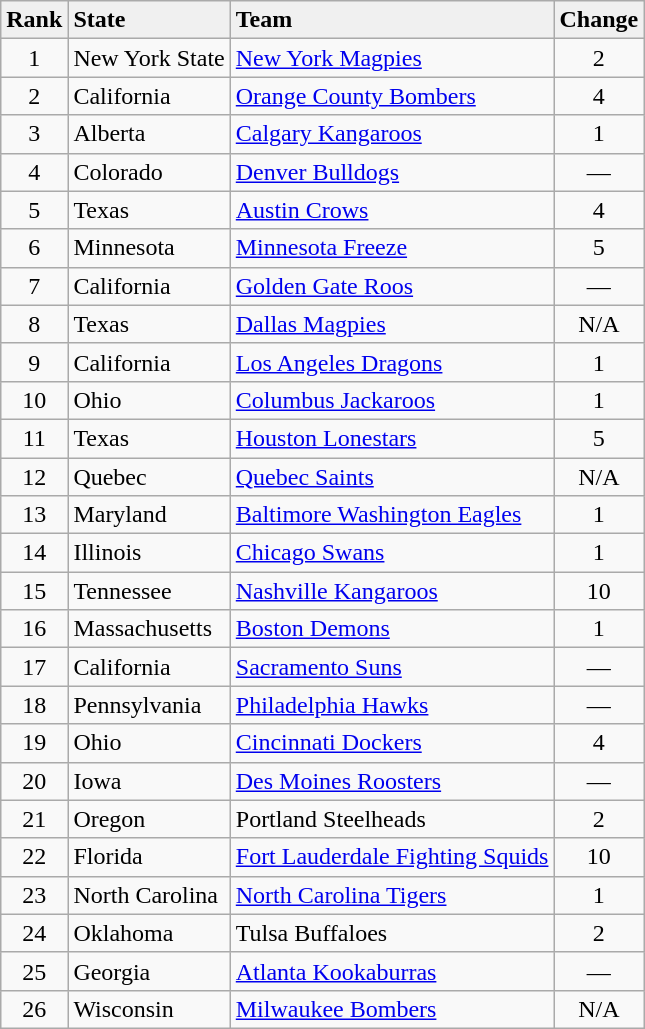<table class="wikitable sortable" style="text-align: center;">
<tr>
<td align="left" style="background:#f0f0f0;"><strong>Rank</strong></td>
<td align="left" style="background:#f0f0f0;"><strong>State</strong></td>
<td align="left" style="background:#f0f0f0;"><strong>Team</strong></td>
<td align="left" style="background:#f0f0f0;"><strong>Change</strong></td>
</tr>
<tr>
<td>1</td>
<td align="left"> New York State</td>
<td align="left"><a href='#'>New York Magpies</a></td>
<td> 2</td>
</tr>
<tr>
<td>2</td>
<td align="left"> California</td>
<td align="left"><a href='#'>Orange County Bombers</a></td>
<td> 4</td>
</tr>
<tr>
<td>3</td>
<td align="left"> Alberta</td>
<td align="left"><a href='#'>Calgary Kangaroos</a></td>
<td> 1</td>
</tr>
<tr>
<td>4</td>
<td align="left"> Colorado</td>
<td align="left"><a href='#'>Denver Bulldogs</a></td>
<td>—</td>
</tr>
<tr>
<td>5</td>
<td align="left"> Texas</td>
<td align="left"><a href='#'>Austin Crows</a></td>
<td> 4</td>
</tr>
<tr>
<td>6</td>
<td align="left"> Minnesota</td>
<td align="left"><a href='#'>Minnesota Freeze</a></td>
<td> 5</td>
</tr>
<tr>
<td>7</td>
<td align="left"> California</td>
<td align="left"><a href='#'>Golden Gate Roos</a></td>
<td>—</td>
</tr>
<tr>
<td>8</td>
<td align="left"> Texas</td>
<td align="left"><a href='#'>Dallas Magpies</a></td>
<td>N/A</td>
</tr>
<tr>
<td>9</td>
<td align="left"> California</td>
<td align="left"><a href='#'>Los Angeles Dragons</a></td>
<td> 1</td>
</tr>
<tr>
<td>10</td>
<td align="left"> Ohio</td>
<td align="left"><a href='#'>Columbus Jackaroos</a></td>
<td> 1</td>
</tr>
<tr>
<td>11</td>
<td align="left"> Texas</td>
<td align="left"><a href='#'>Houston Lonestars</a></td>
<td> 5</td>
</tr>
<tr>
<td>12</td>
<td align="left"> Quebec</td>
<td align="left"><a href='#'>Quebec Saints</a></td>
<td>N/A</td>
</tr>
<tr>
<td>13</td>
<td align="left"> Maryland</td>
<td align="left"><a href='#'>Baltimore Washington Eagles</a></td>
<td> 1</td>
</tr>
<tr>
<td>14</td>
<td align="left"> Illinois</td>
<td align="left"><a href='#'>Chicago Swans</a></td>
<td> 1</td>
</tr>
<tr>
<td>15</td>
<td align="left"> Tennessee</td>
<td align="left"><a href='#'>Nashville Kangaroos</a></td>
<td> 10</td>
</tr>
<tr>
<td>16</td>
<td align="left"> Massachusetts</td>
<td align="left"><a href='#'>Boston Demons</a></td>
<td> 1</td>
</tr>
<tr>
<td>17</td>
<td align="left"> California</td>
<td align="left"><a href='#'>Sacramento Suns</a></td>
<td>—</td>
</tr>
<tr>
<td>18</td>
<td align="left"> Pennsylvania</td>
<td align="left"><a href='#'>Philadelphia Hawks</a></td>
<td>—</td>
</tr>
<tr>
<td>19</td>
<td align="left"> Ohio</td>
<td align="left"><a href='#'>Cincinnati Dockers</a></td>
<td> 4</td>
</tr>
<tr>
<td>20</td>
<td align="left"> Iowa</td>
<td align="left"><a href='#'>Des Moines Roosters</a></td>
<td>—</td>
</tr>
<tr>
<td>21</td>
<td align="left"> Oregon</td>
<td align="left">Portland Steelheads</td>
<td> 2</td>
</tr>
<tr>
<td>22</td>
<td align="left"> Florida</td>
<td align="left"><a href='#'>Fort Lauderdale Fighting Squids</a></td>
<td> 10</td>
</tr>
<tr>
<td>23</td>
<td align="left"> North Carolina</td>
<td align="left"><a href='#'>North Carolina Tigers</a></td>
<td> 1</td>
</tr>
<tr>
<td>24</td>
<td align="left"> Oklahoma</td>
<td align="left">Tulsa Buffaloes</td>
<td> 2</td>
</tr>
<tr>
<td>25</td>
<td align="left"> Georgia</td>
<td align="left"><a href='#'>Atlanta Kookaburras</a></td>
<td>—</td>
</tr>
<tr>
<td>26</td>
<td align="left"> Wisconsin</td>
<td align="left"><a href='#'>Milwaukee Bombers</a></td>
<td>N/A</td>
</tr>
</table>
